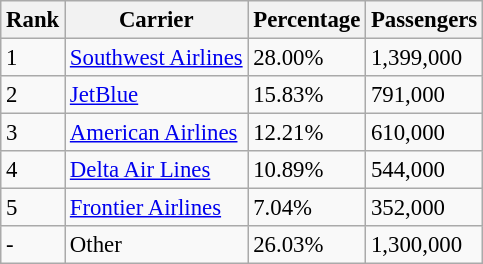<table class="wikitable sortable" style="font-size: 95%">
<tr>
<th>Rank</th>
<th>Carrier</th>
<th>Percentage</th>
<th>Passengers</th>
</tr>
<tr>
<td>1</td>
<td><a href='#'>Southwest Airlines</a></td>
<td>28.00%</td>
<td>1,399,000</td>
</tr>
<tr>
<td>2</td>
<td><a href='#'>JetBlue</a></td>
<td>15.83%</td>
<td>791,000</td>
</tr>
<tr>
<td>3</td>
<td><a href='#'>American Airlines</a></td>
<td>12.21%</td>
<td>610,000</td>
</tr>
<tr>
<td>4</td>
<td><a href='#'>Delta Air Lines</a></td>
<td>10.89%</td>
<td>544,000</td>
</tr>
<tr>
<td>5</td>
<td><a href='#'>Frontier Airlines</a></td>
<td>7.04%</td>
<td>352,000</td>
</tr>
<tr>
<td>-</td>
<td>Other</td>
<td>26.03%</td>
<td>1,300,000</td>
</tr>
</table>
